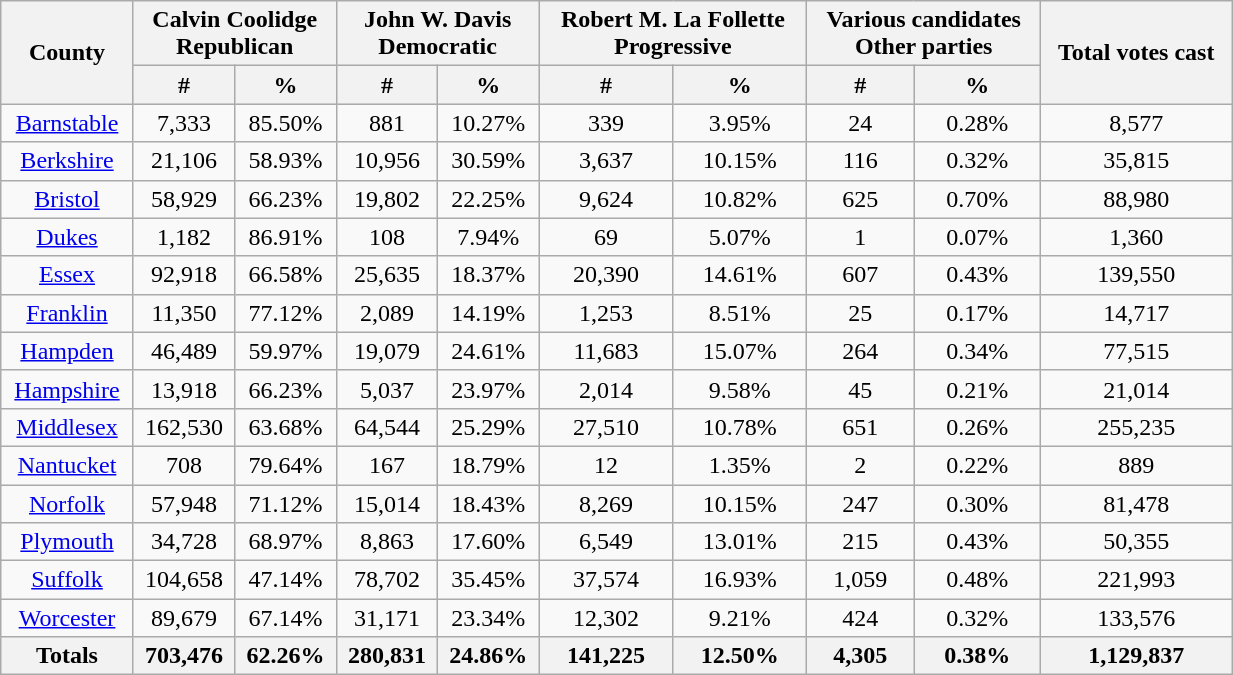<table width="65%" class="wikitable sortable">
<tr>
<th rowspan="2">County</th>
<th colspan="2">Calvin Coolidge<br>Republican</th>
<th colspan="2">John W. Davis<br>Democratic</th>
<th colspan="2">Robert M. La Follette<br>Progressive</th>
<th colspan="2">Various candidates<br>Other parties</th>
<th rowspan="2">Total votes cast</th>
</tr>
<tr bgcolor="lightgrey">
<th data-sort-type="number">#</th>
<th data-sort-type="number">%</th>
<th data-sort-type="number">#</th>
<th data-sort-type="number">%</th>
<th data-sort-type="number">#</th>
<th data-sort-type="number">%</th>
<th data-sort-type="number">#</th>
<th data-sort-type="number">%</th>
</tr>
<tr style="text-align:center;">
<td><a href='#'>Barnstable</a></td>
<td>7,333</td>
<td>85.50%</td>
<td>881</td>
<td>10.27%</td>
<td>339</td>
<td>3.95%</td>
<td>24</td>
<td>0.28%</td>
<td>8,577</td>
</tr>
<tr style="text-align:center;">
<td><a href='#'>Berkshire</a></td>
<td>21,106</td>
<td>58.93%</td>
<td>10,956</td>
<td>30.59%</td>
<td>3,637</td>
<td>10.15%</td>
<td>116</td>
<td>0.32%</td>
<td>35,815</td>
</tr>
<tr style="text-align:center;">
<td><a href='#'>Bristol</a></td>
<td>58,929</td>
<td>66.23%</td>
<td>19,802</td>
<td>22.25%</td>
<td>9,624</td>
<td>10.82%</td>
<td>625</td>
<td>0.70%</td>
<td>88,980</td>
</tr>
<tr style="text-align:center;">
<td><a href='#'>Dukes</a></td>
<td>1,182</td>
<td>86.91%</td>
<td>108</td>
<td>7.94%</td>
<td>69</td>
<td>5.07%</td>
<td>1</td>
<td>0.07%</td>
<td>1,360</td>
</tr>
<tr style="text-align:center;">
<td><a href='#'>Essex</a></td>
<td>92,918</td>
<td>66.58%</td>
<td>25,635</td>
<td>18.37%</td>
<td>20,390</td>
<td>14.61%</td>
<td>607</td>
<td>0.43%</td>
<td>139,550</td>
</tr>
<tr style="text-align:center;">
<td><a href='#'>Franklin</a></td>
<td>11,350</td>
<td>77.12%</td>
<td>2,089</td>
<td>14.19%</td>
<td>1,253</td>
<td>8.51%</td>
<td>25</td>
<td>0.17%</td>
<td>14,717</td>
</tr>
<tr style="text-align:center;">
<td><a href='#'>Hampden</a></td>
<td>46,489</td>
<td>59.97%</td>
<td>19,079</td>
<td>24.61%</td>
<td>11,683</td>
<td>15.07%</td>
<td>264</td>
<td>0.34%</td>
<td>77,515</td>
</tr>
<tr style="text-align:center;">
<td><a href='#'>Hampshire</a></td>
<td>13,918</td>
<td>66.23%</td>
<td>5,037</td>
<td>23.97%</td>
<td>2,014</td>
<td>9.58%</td>
<td>45</td>
<td>0.21%</td>
<td>21,014</td>
</tr>
<tr style="text-align:center;">
<td><a href='#'>Middlesex</a></td>
<td>162,530</td>
<td>63.68%</td>
<td>64,544</td>
<td>25.29%</td>
<td>27,510</td>
<td>10.78%</td>
<td>651</td>
<td>0.26%</td>
<td>255,235</td>
</tr>
<tr style="text-align:center;">
<td><a href='#'>Nantucket</a></td>
<td>708</td>
<td>79.64%</td>
<td>167</td>
<td>18.79%</td>
<td>12</td>
<td>1.35%</td>
<td>2</td>
<td>0.22%</td>
<td>889</td>
</tr>
<tr style="text-align:center;">
<td><a href='#'>Norfolk</a></td>
<td>57,948</td>
<td>71.12%</td>
<td>15,014</td>
<td>18.43%</td>
<td>8,269</td>
<td>10.15%</td>
<td>247</td>
<td>0.30%</td>
<td>81,478</td>
</tr>
<tr style="text-align:center;">
<td><a href='#'>Plymouth</a></td>
<td>34,728</td>
<td>68.97%</td>
<td>8,863</td>
<td>17.60%</td>
<td>6,549</td>
<td>13.01%</td>
<td>215</td>
<td>0.43%</td>
<td>50,355</td>
</tr>
<tr style="text-align:center;">
<td><a href='#'>Suffolk</a></td>
<td>104,658</td>
<td>47.14%</td>
<td>78,702</td>
<td>35.45%</td>
<td>37,574</td>
<td>16.93%</td>
<td>1,059</td>
<td>0.48%</td>
<td>221,993</td>
</tr>
<tr style="text-align:center;">
<td><a href='#'>Worcester</a></td>
<td>89,679</td>
<td>67.14%</td>
<td>31,171</td>
<td>23.34%</td>
<td>12,302</td>
<td>9.21%</td>
<td>424</td>
<td>0.32%</td>
<td>133,576</td>
</tr>
<tr>
<th>Totals</th>
<th>703,476</th>
<th>62.26%</th>
<th>280,831</th>
<th>24.86%</th>
<th>141,225</th>
<th>12.50%</th>
<th>4,305</th>
<th>0.38%</th>
<th>1,129,837</th>
</tr>
</table>
